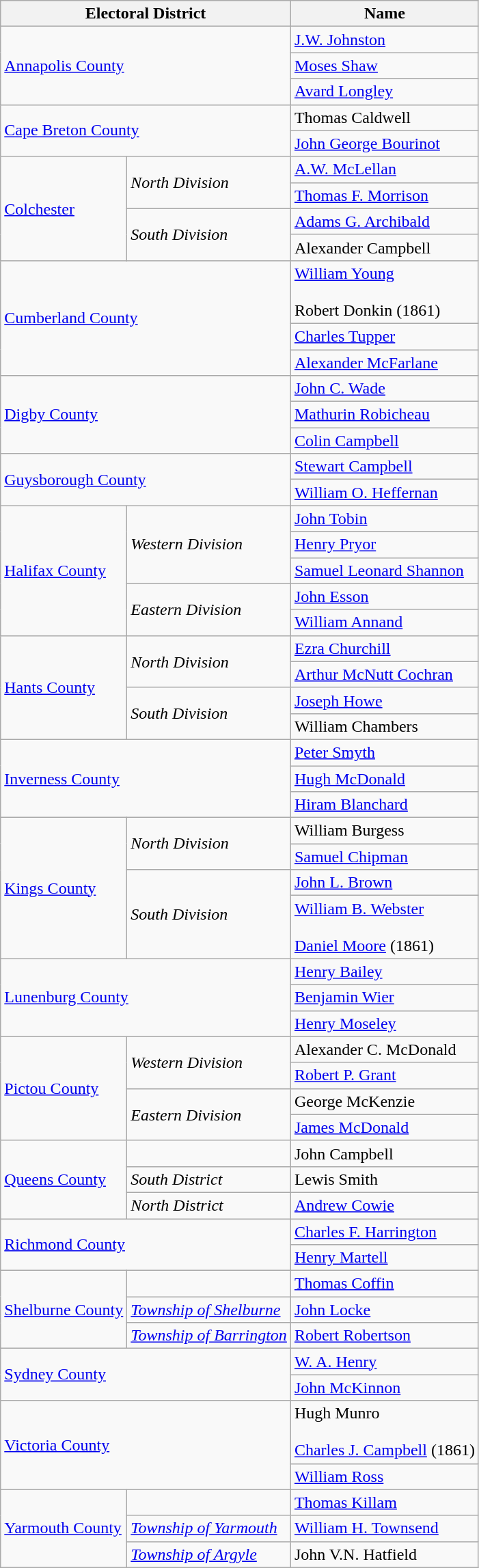<table class="wikitable">
<tr>
<th colspan="2">Electoral District</th>
<th>Name</th>
</tr>
<tr>
<td colspan="2" rowspan="3"><a href='#'>Annapolis County</a></td>
<td><a href='#'>J.W. Johnston</a></td>
</tr>
<tr>
<td><a href='#'>Moses Shaw</a></td>
</tr>
<tr>
<td><a href='#'>Avard Longley</a></td>
</tr>
<tr>
<td colspan="2" rowspan="2"><a href='#'>Cape Breton County</a></td>
<td>Thomas Caldwell</td>
</tr>
<tr>
<td><a href='#'>John George Bourinot</a></td>
</tr>
<tr>
<td rowspan="4"><a href='#'>Colchester</a></td>
<td rowspan="2"><em>North Division</em></td>
<td><a href='#'>A.W. McLellan</a></td>
</tr>
<tr>
<td><a href='#'>Thomas F. Morrison</a></td>
</tr>
<tr>
<td rowspan="2"><em>South Division</em></td>
<td><a href='#'>Adams G. Archibald</a></td>
</tr>
<tr>
<td>Alexander Campbell</td>
</tr>
<tr>
<td colspan="2" rowspan="3"><a href='#'>Cumberland County</a></td>
<td><a href='#'>William Young</a><br><br>Robert Donkin (1861)</td>
</tr>
<tr>
<td><a href='#'>Charles Tupper</a></td>
</tr>
<tr>
<td><a href='#'>Alexander McFarlane</a></td>
</tr>
<tr>
<td colspan="2" rowspan="3"><a href='#'>Digby County</a></td>
<td><a href='#'>John C. Wade</a></td>
</tr>
<tr>
<td><a href='#'>Mathurin Robicheau</a></td>
</tr>
<tr>
<td><a href='#'>Colin Campbell</a></td>
</tr>
<tr>
<td colspan="2" rowspan="2"><a href='#'>Guysborough County</a></td>
<td><a href='#'>Stewart Campbell</a></td>
</tr>
<tr>
<td><a href='#'>William O. Heffernan</a></td>
</tr>
<tr>
<td rowspan="5"><a href='#'>Halifax County</a></td>
<td rowspan="3"><em>Western Division</em></td>
<td><a href='#'>John Tobin</a></td>
</tr>
<tr>
<td><a href='#'>Henry Pryor</a></td>
</tr>
<tr>
<td><a href='#'>Samuel Leonard Shannon</a></td>
</tr>
<tr>
<td rowspan="2"><em>Eastern Division</em></td>
<td><a href='#'>John Esson</a></td>
</tr>
<tr>
<td><a href='#'>William Annand</a></td>
</tr>
<tr>
<td rowspan="4"><a href='#'>Hants County</a></td>
<td rowspan="2"><em>North Division</em></td>
<td><a href='#'>Ezra Churchill</a></td>
</tr>
<tr>
<td><a href='#'>Arthur McNutt Cochran</a></td>
</tr>
<tr>
<td rowspan="2"><em>South Division</em></td>
<td><a href='#'>Joseph Howe</a></td>
</tr>
<tr>
<td>William Chambers</td>
</tr>
<tr>
<td colspan="2" rowspan="3"><a href='#'>Inverness County</a></td>
<td><a href='#'>Peter Smyth</a></td>
</tr>
<tr>
<td><a href='#'>Hugh McDonald</a></td>
</tr>
<tr>
<td><a href='#'>Hiram Blanchard</a></td>
</tr>
<tr>
<td rowspan="4"><a href='#'>Kings County</a></td>
<td rowspan="2"><em>North Division</em></td>
<td>William Burgess</td>
</tr>
<tr>
<td><a href='#'>Samuel Chipman</a></td>
</tr>
<tr>
<td rowspan="2"><em>South Division</em></td>
<td><a href='#'>John L. Brown</a></td>
</tr>
<tr>
<td><a href='#'>William B. Webster</a><br><br><a href='#'>Daniel Moore</a> (1861)</td>
</tr>
<tr>
<td colspan="2" rowspan="3"><a href='#'>Lunenburg County</a></td>
<td><a href='#'>Henry Bailey</a></td>
</tr>
<tr>
<td><a href='#'>Benjamin Wier</a></td>
</tr>
<tr>
<td><a href='#'>Henry Moseley</a></td>
</tr>
<tr>
<td rowspan="4"><a href='#'>Pictou County</a></td>
<td rowspan="2"><em>Western Division</em></td>
<td>Alexander C. McDonald</td>
</tr>
<tr>
<td><a href='#'>Robert P. Grant</a></td>
</tr>
<tr>
<td rowspan="2"><em>Eastern Division</em></td>
<td>George McKenzie</td>
</tr>
<tr>
<td><a href='#'>James McDonald</a></td>
</tr>
<tr>
<td rowspan="3"><a href='#'>Queens County</a></td>
<td></td>
<td>John Campbell</td>
</tr>
<tr>
<td><em>South District</em></td>
<td>Lewis Smith</td>
</tr>
<tr>
<td><em>North District</em></td>
<td><a href='#'>Andrew Cowie</a></td>
</tr>
<tr>
<td colspan="2" rowspan="2"><a href='#'>Richmond County</a></td>
<td><a href='#'>Charles F. Harrington</a></td>
</tr>
<tr>
<td><a href='#'>Henry Martell</a></td>
</tr>
<tr>
<td rowspan="3"><a href='#'>Shelburne County</a></td>
<td></td>
<td><a href='#'>Thomas Coffin</a></td>
</tr>
<tr>
<td><em><a href='#'>Township of Shelburne</a></em></td>
<td><a href='#'>John Locke</a></td>
</tr>
<tr>
<td><em><a href='#'>Township of Barrington</a></em></td>
<td><a href='#'>Robert Robertson</a></td>
</tr>
<tr>
<td colspan="2" rowspan="2"><a href='#'>Sydney County</a></td>
<td><a href='#'>W. A. Henry</a></td>
</tr>
<tr>
<td><a href='#'>John McKinnon</a></td>
</tr>
<tr>
<td colspan="2" rowspan="2"><a href='#'>Victoria County</a></td>
<td>Hugh Munro<br><br><a href='#'>Charles J. Campbell</a> (1861)</td>
</tr>
<tr>
<td><a href='#'>William Ross</a></td>
</tr>
<tr>
<td rowspan="3"><a href='#'>Yarmouth County</a></td>
<td></td>
<td><a href='#'>Thomas Killam</a></td>
</tr>
<tr>
<td><em><a href='#'>Township of Yarmouth</a></em></td>
<td><a href='#'>William H. Townsend</a></td>
</tr>
<tr>
<td><em><a href='#'>Township of Argyle</a></em></td>
<td>John V.N. Hatfield</td>
</tr>
</table>
